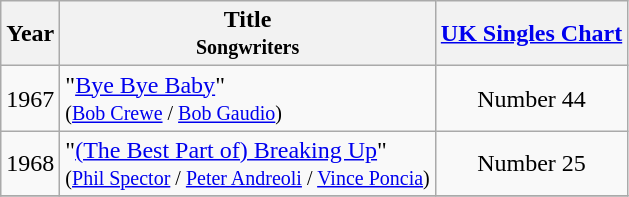<table class="wikitable">
<tr>
<th>Year</th>
<th>Title <br> <small>Songwriters</small></th>
<th><a href='#'>UK Singles Chart</a></th>
</tr>
<tr>
<td>1967</td>
<td>"<a href='#'>Bye Bye Baby</a>"<br><small>(<a href='#'>Bob Crewe</a> / <a href='#'>Bob Gaudio</a>)</small></td>
<td align="center">Number 44</td>
</tr>
<tr>
<td>1968</td>
<td>"<a href='#'>(The Best Part of) Breaking Up</a>"<br><small> (<a href='#'>Phil Spector</a> / <a href='#'>Peter Andreoli</a> / <a href='#'>Vince Poncia</a>)</small></td>
<td align="center">Number 25</td>
</tr>
<tr>
</tr>
</table>
